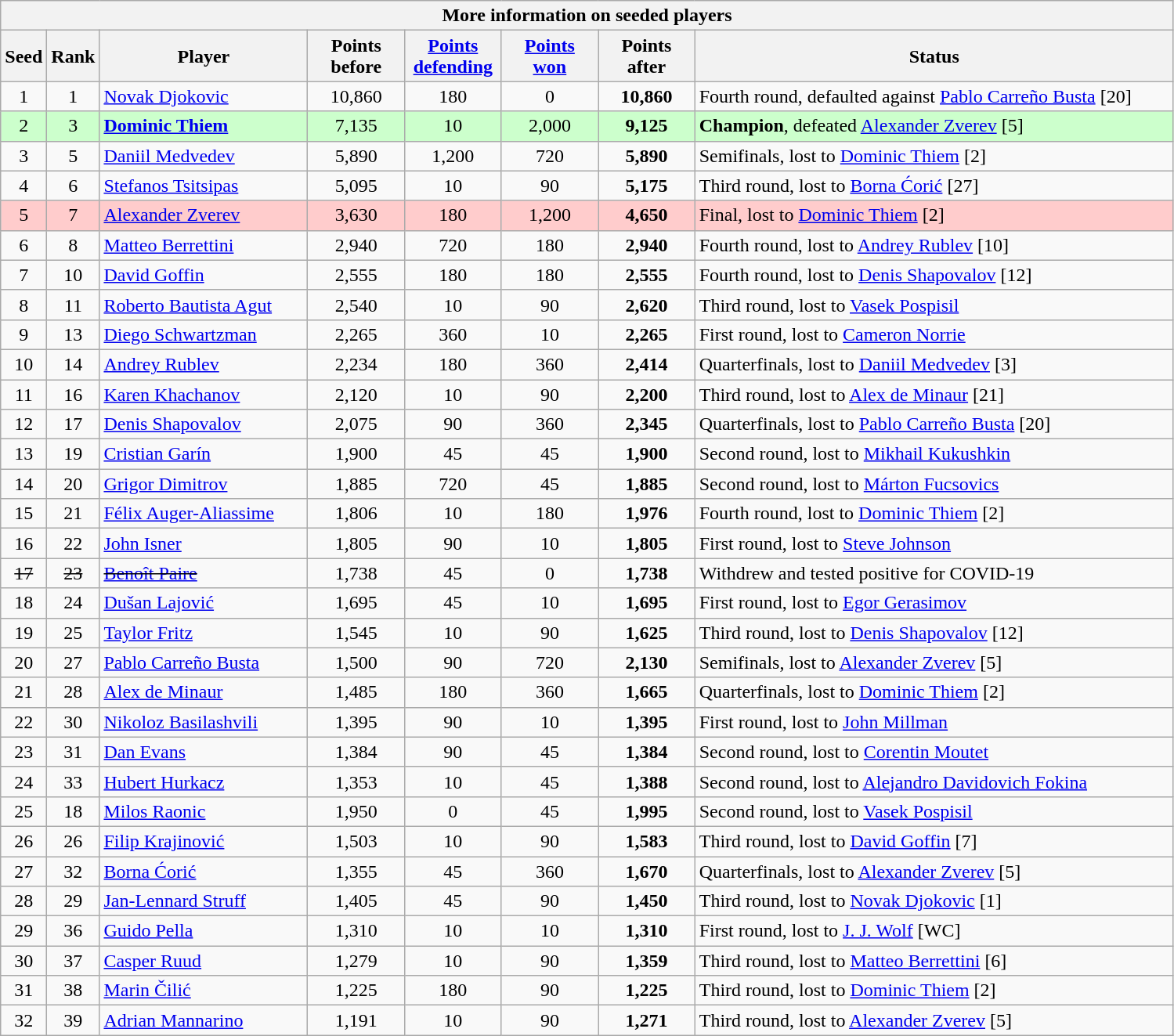<table class="wikitable sortable collapsible collapsed" style="text-align:center;">
<tr>
<th colspan=8>More information on seeded players</th>
</tr>
<tr>
<th style="width:30px;">Seed</th>
<th style="width:30px;">Rank</th>
<th style="width:170px;">Player</th>
<th style="width:75px;">Points <br>before</th>
<th style="width:75px;"><a href='#'>Points defending</a></th>
<th style="width:75px;"><a href='#'>Points won</a></th>
<th style="width:75px;">Points <br>after</th>
<th style="width:400px;">Status</th>
</tr>
<tr>
<td>1</td>
<td>1</td>
<td align="left"> <a href='#'>Novak Djokovic</a></td>
<td>10,860</td>
<td>180</td>
<td>0</td>
<td><strong>10,860</strong></td>
<td align="left">Fourth round, defaulted against  <a href='#'>Pablo Carreño Busta</a> [20]</td>
</tr>
<tr style="background:#cfc;">
<td>2</td>
<td>3</td>
<td align="left"> <strong><a href='#'>Dominic Thiem</a></strong></td>
<td>7,135</td>
<td>10</td>
<td>2,000</td>
<td><strong>9,125</strong></td>
<td align="left"><strong>Champion</strong>, defeated  <a href='#'>Alexander Zverev</a> [5]</td>
</tr>
<tr>
<td>3</td>
<td>5</td>
<td align="left"> <a href='#'>Daniil Medvedev</a></td>
<td>5,890</td>
<td>1,200</td>
<td>720</td>
<td><strong>5,890</strong></td>
<td align="left">Semifinals, lost to  <a href='#'>Dominic Thiem</a> [2]</td>
</tr>
<tr>
<td>4</td>
<td>6</td>
<td align="left"> <a href='#'>Stefanos Tsitsipas</a></td>
<td>5,095</td>
<td>10</td>
<td>90</td>
<td><strong>5,175</strong></td>
<td align="left">Third round, lost to  <a href='#'>Borna Ćorić</a> [27]</td>
</tr>
<tr style="background:#fcc;">
<td>5</td>
<td>7</td>
<td align="left"> <a href='#'>Alexander Zverev</a></td>
<td>3,630</td>
<td>180</td>
<td>1,200</td>
<td><strong>4,650</strong></td>
<td align="left">Final, lost to  <a href='#'>Dominic Thiem</a> [2]</td>
</tr>
<tr>
<td>6</td>
<td>8</td>
<td align="left"> <a href='#'>Matteo Berrettini</a></td>
<td>2,940</td>
<td>720</td>
<td>180</td>
<td><strong>2,940</strong></td>
<td align="left">Fourth round, lost to  <a href='#'>Andrey Rublev</a> [10]</td>
</tr>
<tr>
<td>7</td>
<td>10</td>
<td align="left"> <a href='#'>David Goffin</a></td>
<td>2,555</td>
<td>180</td>
<td>180</td>
<td><strong>2,555</strong></td>
<td align="left">Fourth round, lost to  <a href='#'>Denis Shapovalov</a> [12]</td>
</tr>
<tr>
<td>8</td>
<td>11</td>
<td align="left"> <a href='#'>Roberto Bautista Agut</a></td>
<td>2,540</td>
<td>10</td>
<td>90</td>
<td><strong>2,620</strong></td>
<td align="left">Third round, lost to  <a href='#'>Vasek Pospisil</a></td>
</tr>
<tr>
<td>9</td>
<td>13</td>
<td align="left"> <a href='#'>Diego Schwartzman</a></td>
<td>2,265</td>
<td>360</td>
<td>10</td>
<td><strong>2,265</strong></td>
<td align="left">First round, lost to  <a href='#'>Cameron Norrie</a></td>
</tr>
<tr>
<td>10</td>
<td>14</td>
<td align="left"> <a href='#'>Andrey Rublev</a></td>
<td>2,234</td>
<td>180</td>
<td>360</td>
<td><strong>2,414</strong></td>
<td align="left">Quarterfinals, lost to  <a href='#'>Daniil Medvedev</a> [3]</td>
</tr>
<tr>
<td>11</td>
<td>16</td>
<td align="left"> <a href='#'>Karen Khachanov</a></td>
<td>2,120</td>
<td>10</td>
<td>90</td>
<td><strong>2,200</strong></td>
<td align="left">Third round, lost to  <a href='#'>Alex de Minaur</a> [21]</td>
</tr>
<tr>
<td>12</td>
<td>17</td>
<td align="left"> <a href='#'>Denis Shapovalov</a></td>
<td>2,075</td>
<td>90</td>
<td>360</td>
<td><strong>2,345</strong></td>
<td align="left">Quarterfinals, lost to  <a href='#'>Pablo Carreño Busta</a> [20]</td>
</tr>
<tr>
<td>13</td>
<td>19</td>
<td align="left"> <a href='#'>Cristian Garín</a></td>
<td>1,900</td>
<td>45</td>
<td>45</td>
<td><strong>1,900</strong></td>
<td align="left">Second round, lost to  <a href='#'>Mikhail Kukushkin</a></td>
</tr>
<tr>
<td>14</td>
<td>20</td>
<td align="left"> <a href='#'>Grigor Dimitrov</a></td>
<td>1,885</td>
<td>720</td>
<td>45</td>
<td><strong>1,885</strong></td>
<td align="left">Second round, lost to  <a href='#'>Márton Fucsovics</a></td>
</tr>
<tr>
<td>15</td>
<td>21</td>
<td align="left"> <a href='#'>Félix Auger-Aliassime</a></td>
<td>1,806</td>
<td>10</td>
<td>180</td>
<td><strong>1,976</strong></td>
<td align="left">Fourth round, lost to  <a href='#'>Dominic Thiem</a> [2]</td>
</tr>
<tr>
<td>16</td>
<td>22</td>
<td align="left"> <a href='#'>John Isner</a></td>
<td>1,805</td>
<td>90</td>
<td>10</td>
<td><strong>1,805</strong></td>
<td align="left">First round, lost to  <a href='#'>Steve Johnson</a></td>
</tr>
<tr>
<td><s>17</s></td>
<td><s>23</s></td>
<td align="left"><s> <a href='#'>Benoît Paire</a></s></td>
<td>1,738</td>
<td>45</td>
<td>0</td>
<td><strong>1,738</strong></td>
<td align="left">Withdrew and tested positive for COVID-19</td>
</tr>
<tr>
<td>18</td>
<td>24</td>
<td align="left"> <a href='#'>Dušan Lajović</a></td>
<td>1,695</td>
<td>45</td>
<td>10</td>
<td><strong>1,695</strong></td>
<td align="left">First round, lost to  <a href='#'>Egor Gerasimov</a></td>
</tr>
<tr>
<td>19</td>
<td>25</td>
<td align="left"> <a href='#'>Taylor Fritz</a></td>
<td>1,545</td>
<td>10</td>
<td>90</td>
<td><strong>1,625</strong></td>
<td align="left">Third round, lost to  <a href='#'>Denis Shapovalov</a> [12]</td>
</tr>
<tr>
<td>20</td>
<td>27</td>
<td align="left"> <a href='#'>Pablo Carreño Busta</a></td>
<td>1,500</td>
<td>90</td>
<td>720</td>
<td><strong>2,130</strong></td>
<td align="left">Semifinals, lost to  <a href='#'>Alexander Zverev</a> [5]</td>
</tr>
<tr>
<td>21</td>
<td>28</td>
<td align="left"> <a href='#'>Alex de Minaur</a></td>
<td>1,485</td>
<td>180</td>
<td>360</td>
<td><strong>1,665</strong></td>
<td align="left">Quarterfinals, lost to  <a href='#'>Dominic Thiem</a> [2]</td>
</tr>
<tr>
<td>22</td>
<td>30</td>
<td align="left"> <a href='#'>Nikoloz Basilashvili</a></td>
<td>1,395</td>
<td>90</td>
<td>10</td>
<td><strong>1,395</strong></td>
<td align="left">First round, lost to  <a href='#'>John Millman</a></td>
</tr>
<tr>
<td>23</td>
<td>31</td>
<td align="left"> <a href='#'>Dan Evans</a></td>
<td>1,384</td>
<td>90</td>
<td>45</td>
<td><strong>1,384</strong></td>
<td align="left">Second round, lost to  <a href='#'>Corentin Moutet</a></td>
</tr>
<tr>
<td>24</td>
<td>33</td>
<td align="left"> <a href='#'>Hubert Hurkacz</a></td>
<td>1,353</td>
<td>10</td>
<td>45</td>
<td><strong>1,388</strong></td>
<td align="left">Second round, lost to  <a href='#'>Alejandro Davidovich Fokina</a></td>
</tr>
<tr>
<td>25</td>
<td>18</td>
<td align="left"> <a href='#'>Milos Raonic</a></td>
<td>1,950</td>
<td>0</td>
<td>45</td>
<td><strong>1,995</strong></td>
<td align="left">Second round, lost to  <a href='#'>Vasek Pospisil</a></td>
</tr>
<tr>
<td>26</td>
<td>26</td>
<td align="left"> <a href='#'>Filip Krajinović</a></td>
<td>1,503</td>
<td>10</td>
<td>90</td>
<td><strong>1,583</strong></td>
<td align="left">Third round, lost to  <a href='#'>David Goffin</a> [7]</td>
</tr>
<tr>
<td>27</td>
<td>32</td>
<td align="left"> <a href='#'>Borna Ćorić</a></td>
<td>1,355</td>
<td>45</td>
<td>360</td>
<td><strong>1,670</strong></td>
<td align="left">Quarterfinals, lost to  <a href='#'>Alexander Zverev</a> [5]</td>
</tr>
<tr>
<td>28</td>
<td>29</td>
<td align="left"> <a href='#'>Jan-Lennard Struff</a></td>
<td>1,405</td>
<td>45</td>
<td>90</td>
<td><strong>1,450</strong></td>
<td align="left">Third round, lost to  <a href='#'>Novak Djokovic</a> [1]</td>
</tr>
<tr>
<td>29</td>
<td>36</td>
<td align="left"> <a href='#'>Guido Pella</a></td>
<td>1,310</td>
<td>10</td>
<td>10</td>
<td><strong>1,310</strong></td>
<td align="left">First round, lost to  <a href='#'>J. J. Wolf</a> [WC]</td>
</tr>
<tr>
<td>30</td>
<td>37</td>
<td align="left"> <a href='#'>Casper Ruud</a></td>
<td>1,279</td>
<td>10</td>
<td>90</td>
<td><strong>1,359</strong></td>
<td align="left">Third round, lost to  <a href='#'>Matteo Berrettini</a> [6]</td>
</tr>
<tr>
<td>31</td>
<td>38</td>
<td align="left"> <a href='#'>Marin Čilić</a></td>
<td>1,225</td>
<td>180</td>
<td>90</td>
<td><strong>1,225</strong></td>
<td align="left">Third round, lost to  <a href='#'>Dominic Thiem</a> [2]</td>
</tr>
<tr>
<td>32</td>
<td>39</td>
<td align="left"> <a href='#'>Adrian Mannarino</a></td>
<td>1,191</td>
<td>10</td>
<td>90</td>
<td><strong>1,271</strong></td>
<td align="left">Third round, lost to  <a href='#'>Alexander Zverev</a> [5]</td>
</tr>
</table>
